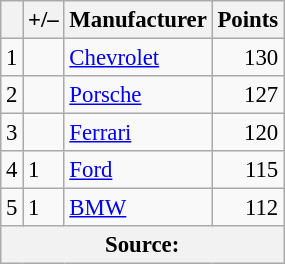<table class="wikitable" style="font-size: 95%;">
<tr>
<th scope="col"></th>
<th scope="col">+/–</th>
<th scope="col">Manufacturer</th>
<th scope="col">Points</th>
</tr>
<tr>
<td align=center>1</td>
<td align="left"></td>
<td> <a href='#'>Chevrolet</a></td>
<td align=right>130</td>
</tr>
<tr>
<td align=center>2</td>
<td align="left"></td>
<td> <a href='#'>Porsche</a></td>
<td align=right>127</td>
</tr>
<tr>
<td align=center>3</td>
<td align="left"></td>
<td> <a href='#'>Ferrari</a></td>
<td align=right>120</td>
</tr>
<tr>
<td align=center>4</td>
<td align="left"> 1</td>
<td> <a href='#'>Ford</a></td>
<td align=right>115</td>
</tr>
<tr>
<td align=center>5</td>
<td align="left"> 1</td>
<td> <a href='#'>BMW</a></td>
<td align=right>112</td>
</tr>
<tr>
<th colspan=5>Source:</th>
</tr>
</table>
